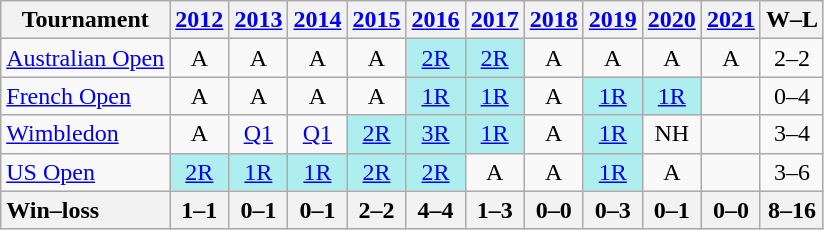<table class="wikitable" style="text-align:center;">
<tr>
<th>Tournament</th>
<th><a href='#'>2012</a></th>
<th><a href='#'>2013</a></th>
<th><a href='#'>2014</a></th>
<th><a href='#'>2015</a></th>
<th><a href='#'>2016</a></th>
<th><a href='#'>2017</a></th>
<th><a href='#'>2018</a></th>
<th><a href='#'>2019</a></th>
<th><a href='#'>2020</a></th>
<th><a href='#'>2021</a></th>
<th>W–L</th>
</tr>
<tr>
<td style="text-align:left;"><a href='#'>Australian Open</a></td>
<td>A</td>
<td>A</td>
<td>A</td>
<td>A</td>
<td bgcolor="#afeeee"><a href='#'>2R</a></td>
<td bgcolor="#afeeee"><a href='#'>2R</a></td>
<td>A</td>
<td>A</td>
<td>A</td>
<td>A</td>
<td>2–2</td>
</tr>
<tr>
<td style="text-align:left;"><a href='#'>French Open</a></td>
<td>A</td>
<td>A</td>
<td>A</td>
<td>A</td>
<td bgcolor="#afeeee"><a href='#'>1R</a></td>
<td bgcolor="#afeeee"><a href='#'>1R</a></td>
<td>A</td>
<td bgcolor="#afeeee"><a href='#'>1R</a></td>
<td bgcolor="#afeeee"><a href='#'>1R</a></td>
<td></td>
<td>0–4</td>
</tr>
<tr>
<td style="text-align:left;"><a href='#'>Wimbledon</a></td>
<td>A</td>
<td><a href='#'>Q1</a></td>
<td><a href='#'>Q1</a></td>
<td bgcolor="#afeeee"><a href='#'>2R</a></td>
<td bgcolor="#afeeee"><a href='#'>3R</a></td>
<td bgcolor="#afeeee"><a href='#'>1R</a></td>
<td>A</td>
<td bgcolor="#afeeee"><a href='#'>1R</a></td>
<td>NH</td>
<td></td>
<td>3–4</td>
</tr>
<tr>
<td style="text-align:left;"><a href='#'>US Open</a></td>
<td bgcolor="#afeeee"><a href='#'>2R</a></td>
<td bgcolor="#afeeee"><a href='#'>1R</a></td>
<td bgcolor="#afeeee"><a href='#'>1R</a></td>
<td bgcolor="#afeeee"><a href='#'>2R</a></td>
<td bgcolor="#afeeee"><a href='#'>2R</a></td>
<td>A</td>
<td>A</td>
<td bgcolor="#afeeee"><a href='#'>1R</a></td>
<td>A</td>
<td></td>
<td>3–6</td>
</tr>
<tr style="background:#efefef; font-weight:bold;">
<th style="text-align:left;">Win–loss</th>
<th>1–1</th>
<th>0–1</th>
<th>0–1</th>
<th>2–2</th>
<th>4–4</th>
<th>1–3</th>
<th>0–0</th>
<th>0–3</th>
<th>0–1</th>
<th>0–0</th>
<th>8–16</th>
</tr>
</table>
